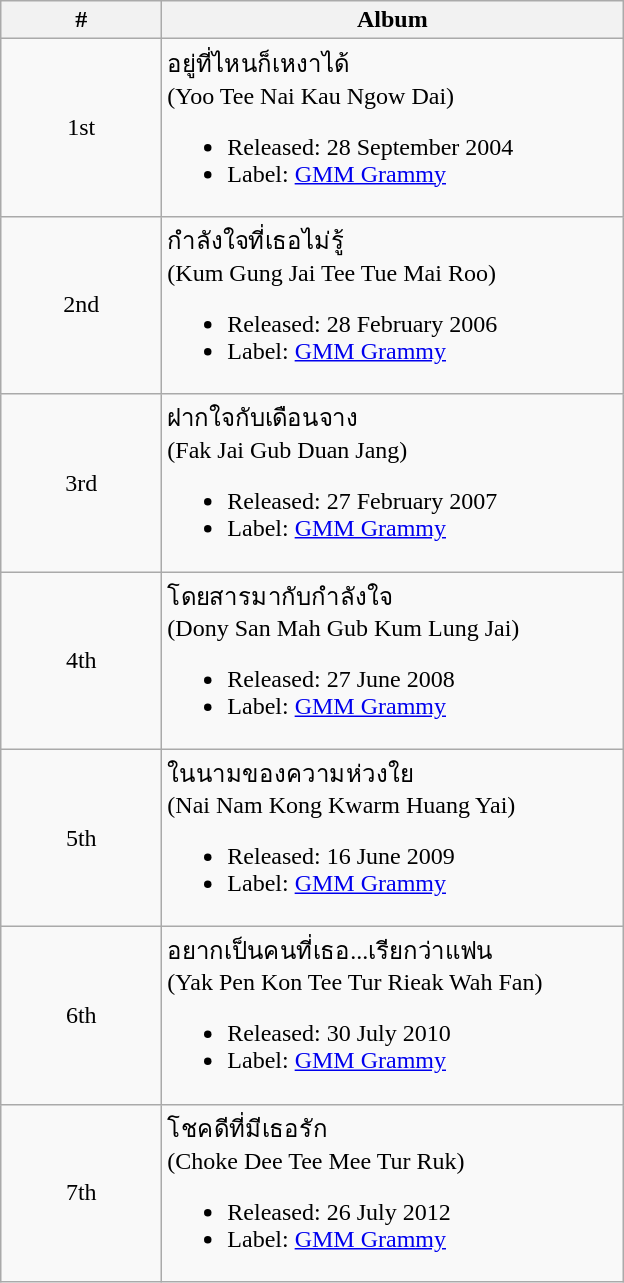<table class="wikitable">
<tr>
<th width="100">#</th>
<th width="300">Album</th>
</tr>
<tr>
<td style="text-align:center;">1st</td>
<td>อยู่ที่ไหนก็เหงาได้<br>(Yoo Tee Nai Kau Ngow Dai)<ul><li>Released: 28 September 2004</li><li>Label: <a href='#'>GMM Grammy</a></li></ul></td>
</tr>
<tr>
<td style="text-align:center;">2nd</td>
<td>กำลังใจที่เธอไม่รู้<br>(Kum Gung Jai Tee Tue Mai Roo)<ul><li>Released: 28 February 2006</li><li>Label: <a href='#'>GMM Grammy</a></li></ul></td>
</tr>
<tr>
<td style="text-align:center;">3rd</td>
<td>ฝากใจกับเดือนจาง<br>(Fak Jai Gub Duan Jang)<ul><li>Released: 27 February 2007</li><li>Label: <a href='#'>GMM Grammy</a></li></ul></td>
</tr>
<tr>
<td style="text-align:center;">4th</td>
<td>โดยสารมากับกำลังใจ<br>(Dony San Mah Gub Kum Lung Jai)<ul><li>Released: 27 June 2008</li><li>Label: <a href='#'>GMM Grammy</a></li></ul></td>
</tr>
<tr>
<td style="text-align:center;">5th</td>
<td>ในนามของความห่วงใย<br>(Nai Nam Kong Kwarm Huang Yai)<ul><li>Released: 16 June 2009</li><li>Label: <a href='#'>GMM Grammy</a></li></ul></td>
</tr>
<tr>
<td style="text-align:center;">6th</td>
<td>อยากเป็นคนที่เธอ...เรียกว่าแฟน<br>(Yak Pen Kon Tee Tur Rieak Wah Fan)<ul><li>Released: 30 July 2010</li><li>Label: <a href='#'>GMM Grammy</a></li></ul></td>
</tr>
<tr>
<td style="text-align:center;">7th</td>
<td>โชคดีที่มีเธอรัก<br>(Choke Dee Tee Mee Tur Ruk)<ul><li>Released: 26 July 2012</li><li>Label: <a href='#'>GMM Grammy</a></li></ul></td>
</tr>
</table>
